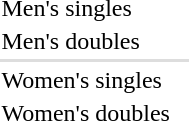<table>
<tr>
<td>Men's singles</td>
<td></td>
<td></td>
<td></td>
</tr>
<tr>
<td>Men's doubles</td>
<td></td>
<td></td>
<td></td>
</tr>
<tr bgcolor=#DDDDDD>
<td colspan=7></td>
</tr>
<tr>
<td>Women's singles</td>
<td></td>
<td></td>
<td></td>
</tr>
<tr>
<td>Women's doubles</td>
<td></td>
<td></td>
<td></td>
</tr>
</table>
